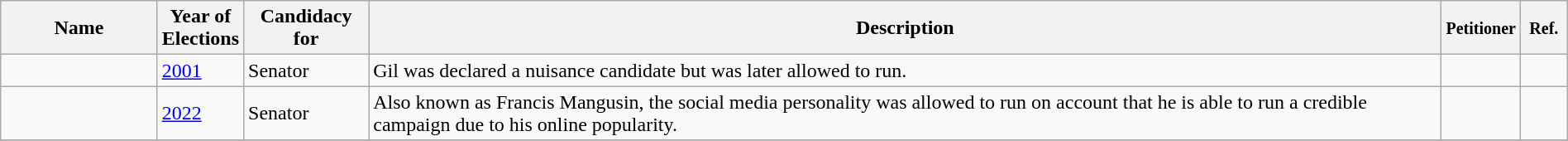<table class="wikitable sortable" style="margin-right: 0;">
<tr>
<th width=10%>Name</th>
<th>Year of<br> Elections</th>
<th>Candidacy for</th>
<th>Description</th>
<th><small>Petitioner</small></th>
<th width=3%><small>Ref.</small></th>
</tr>
<tr>
<td></td>
<td><a href='#'>2001</a></td>
<td>Senator</td>
<td>Gil was declared a nuisance candidate but was later allowed to run.</td>
<td></td>
<td></td>
</tr>
<tr>
<td></td>
<td><a href='#'>2022</a></td>
<td>Senator</td>
<td>Also known as Francis Mangusin, the social media personality was allowed to run on account that he is able to run a credible campaign due to his online popularity.</td>
<td></td>
<td></td>
</tr>
<tr>
</tr>
</table>
